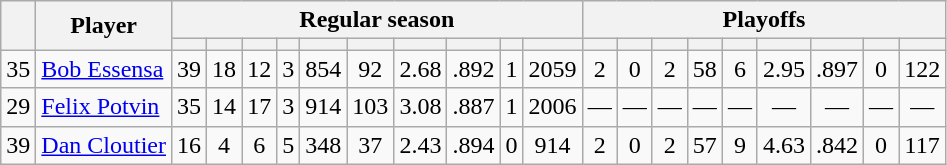<table class="wikitable plainrowheaders" style="text-align:center;">
<tr>
<th scope="col" rowspan="2"></th>
<th scope="col" rowspan="2">Player</th>
<th scope=colgroup colspan=10>Regular season</th>
<th scope=colgroup colspan=9>Playoffs</th>
</tr>
<tr>
<th scope="col"></th>
<th scope="col"></th>
<th scope="col"></th>
<th scope="col"></th>
<th scope="col"></th>
<th scope="col"></th>
<th scope="col"></th>
<th scope="col"></th>
<th scope="col"></th>
<th scope="col"></th>
<th scope="col"></th>
<th scope="col"></th>
<th scope="col"></th>
<th scope="col"></th>
<th scope="col"></th>
<th scope="col"></th>
<th scope="col"></th>
<th scope="col"></th>
<th scope="col"></th>
</tr>
<tr>
<td scope="row">35</td>
<td align="left"><a href='#'>Bob Essensa</a></td>
<td>39</td>
<td>18</td>
<td>12</td>
<td>3</td>
<td>854</td>
<td>92</td>
<td>2.68</td>
<td>.892</td>
<td>1</td>
<td>2059</td>
<td>2</td>
<td>0</td>
<td>2</td>
<td>58</td>
<td>6</td>
<td>2.95</td>
<td>.897</td>
<td>0</td>
<td>122</td>
</tr>
<tr>
<td scope="row">29</td>
<td align="left"><a href='#'>Felix Potvin</a></td>
<td>35</td>
<td>14</td>
<td>17</td>
<td>3</td>
<td>914</td>
<td>103</td>
<td>3.08</td>
<td>.887</td>
<td>1</td>
<td>2006</td>
<td>—</td>
<td>—</td>
<td>—</td>
<td>—</td>
<td>—</td>
<td>—</td>
<td>—</td>
<td>—</td>
<td>—</td>
</tr>
<tr>
<td scope="row">39</td>
<td align="left"><a href='#'>Dan Cloutier</a></td>
<td>16</td>
<td>4</td>
<td>6</td>
<td>5</td>
<td>348</td>
<td>37</td>
<td>2.43</td>
<td>.894</td>
<td>0</td>
<td>914</td>
<td>2</td>
<td>0</td>
<td>2</td>
<td>57</td>
<td>9</td>
<td>4.63</td>
<td>.842</td>
<td>0</td>
<td>117</td>
</tr>
</table>
